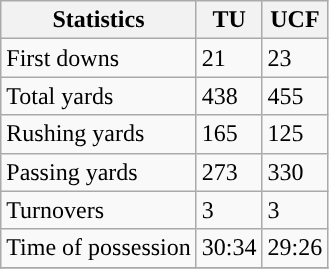<table class="wikitable" style="float: left;">
<tr>
<th>Statistics</th>
<th>TU</th>
<th>UCF</th>
</tr>
<tr>
<td>First downs</td>
<td>21</td>
<td>23</td>
</tr>
<tr>
<td>Total yards</td>
<td>438</td>
<td>455</td>
</tr>
<tr>
<td>Rushing yards</td>
<td>165</td>
<td>125</td>
</tr>
<tr>
<td>Passing yards</td>
<td>273</td>
<td>330</td>
</tr>
<tr>
<td>Turnovers</td>
<td>3</td>
<td>3</td>
</tr>
<tr>
<td>Time of possession</td>
<td>30:34</td>
<td>29:26</td>
</tr>
<tr>
</tr>
</table>
